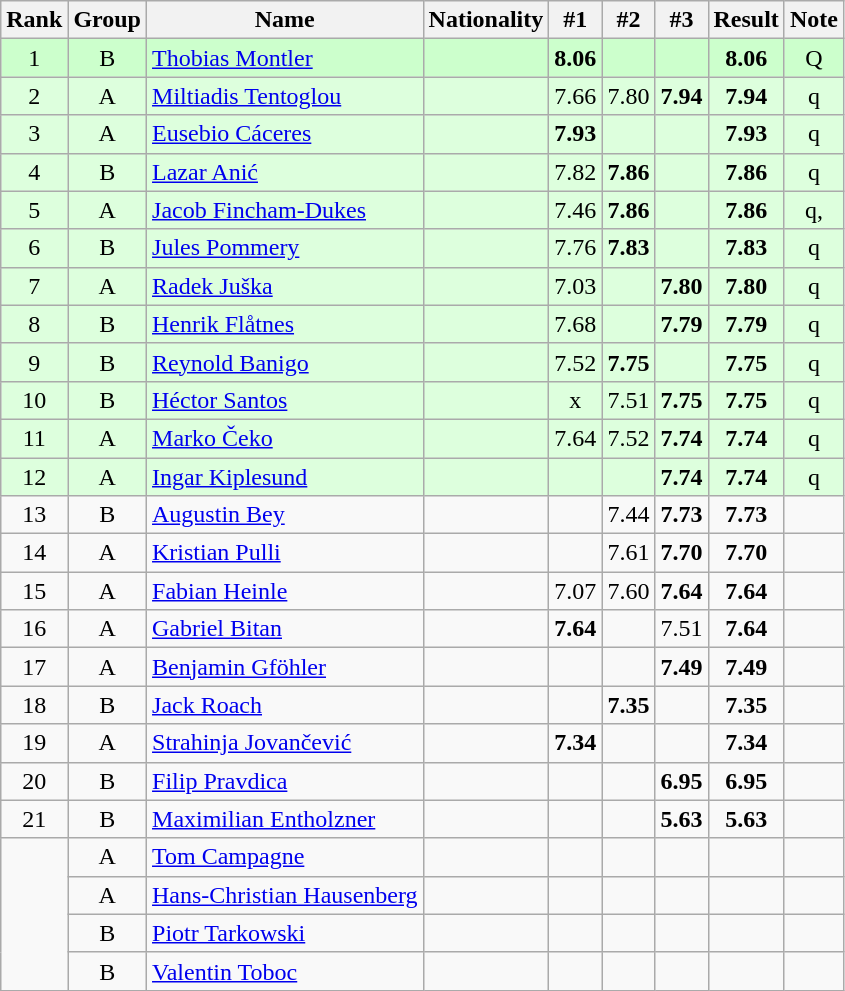<table class="wikitable sortable" style="text-align:center">
<tr>
<th>Rank</th>
<th>Group</th>
<th>Name</th>
<th>Nationality</th>
<th>#1</th>
<th>#2</th>
<th>#3</th>
<th>Result</th>
<th>Note</th>
</tr>
<tr bgcolor=ccffcc>
<td>1</td>
<td>B</td>
<td align=left><a href='#'>Thobias Montler</a></td>
<td align=left></td>
<td><strong>8.06</strong></td>
<td></td>
<td></td>
<td><strong>8.06</strong></td>
<td>Q</td>
</tr>
<tr bgcolor=ddffdd>
<td>2</td>
<td>A</td>
<td align=left><a href='#'>Miltiadis Tentoglou</a></td>
<td align=left></td>
<td>7.66</td>
<td>7.80</td>
<td><strong>7.94</strong></td>
<td><strong>7.94</strong></td>
<td>q</td>
</tr>
<tr bgcolor=ddffdd>
<td>3</td>
<td>A</td>
<td align=left><a href='#'>Eusebio Cáceres</a></td>
<td align=left></td>
<td><strong>7.93</strong></td>
<td></td>
<td></td>
<td><strong>7.93</strong></td>
<td>q</td>
</tr>
<tr bgcolor=ddffdd>
<td>4</td>
<td>B</td>
<td align=left><a href='#'>Lazar Anić</a></td>
<td align=left></td>
<td>7.82</td>
<td><strong>7.86</strong></td>
<td></td>
<td><strong>7.86</strong></td>
<td>q</td>
</tr>
<tr bgcolor=ddffdd>
<td>5</td>
<td>A</td>
<td align=left><a href='#'>Jacob Fincham-Dukes</a></td>
<td align=left></td>
<td>7.46</td>
<td><strong>7.86</strong></td>
<td></td>
<td><strong>7.86</strong></td>
<td>q, </td>
</tr>
<tr bgcolor=ddffdd>
<td>6</td>
<td>B</td>
<td align=left><a href='#'>Jules Pommery</a></td>
<td align=left></td>
<td>7.76</td>
<td><strong>7.83</strong></td>
<td></td>
<td><strong>7.83</strong></td>
<td>q</td>
</tr>
<tr bgcolor=ddffdd>
<td>7</td>
<td>A</td>
<td align=left><a href='#'>Radek Juška</a></td>
<td align=left></td>
<td>7.03</td>
<td></td>
<td><strong>7.80</strong></td>
<td><strong>7.80</strong></td>
<td>q</td>
</tr>
<tr bgcolor=ddffdd>
<td>8</td>
<td>B</td>
<td align=left><a href='#'>Henrik Flåtnes</a></td>
<td align=left></td>
<td>7.68</td>
<td></td>
<td><strong>7.79</strong></td>
<td><strong>7.79</strong></td>
<td>q</td>
</tr>
<tr bgcolor=ddffdd>
<td>9</td>
<td>B</td>
<td align=left><a href='#'>Reynold Banigo</a></td>
<td align=left></td>
<td>7.52</td>
<td><strong>7.75</strong></td>
<td></td>
<td><strong>7.75</strong></td>
<td>q</td>
</tr>
<tr bgcolor=ddffdd>
<td>10</td>
<td>B</td>
<td align=left><a href='#'>Héctor Santos</a></td>
<td align=left></td>
<td>x</td>
<td>7.51</td>
<td><strong>7.75</strong></td>
<td><strong>7.75</strong></td>
<td>q</td>
</tr>
<tr bgcolor=ddffdd>
<td>11</td>
<td>A</td>
<td align=left><a href='#'>Marko Čeko</a></td>
<td align=left></td>
<td>7.64</td>
<td>7.52</td>
<td><strong>7.74</strong></td>
<td><strong>7.74</strong></td>
<td>q</td>
</tr>
<tr bgcolor=ddffdd>
<td>12</td>
<td>A</td>
<td align=left><a href='#'>Ingar Kiplesund</a></td>
<td align=left></td>
<td></td>
<td></td>
<td><strong>7.74</strong></td>
<td><strong>7.74</strong></td>
<td>q</td>
</tr>
<tr>
<td>13</td>
<td>B</td>
<td align=left><a href='#'>Augustin Bey</a></td>
<td align=left></td>
<td></td>
<td>7.44</td>
<td><strong>7.73</strong></td>
<td><strong>7.73</strong></td>
<td></td>
</tr>
<tr>
<td>14</td>
<td>A</td>
<td align=left><a href='#'>Kristian Pulli</a></td>
<td align=left></td>
<td></td>
<td>7.61</td>
<td><strong>7.70</strong></td>
<td><strong>7.70</strong></td>
<td></td>
</tr>
<tr>
<td>15</td>
<td>A</td>
<td align=left><a href='#'>Fabian Heinle</a></td>
<td align=left></td>
<td>7.07</td>
<td>7.60</td>
<td><strong>7.64</strong></td>
<td><strong>7.64</strong></td>
<td></td>
</tr>
<tr>
<td>16</td>
<td>A</td>
<td align=left><a href='#'>Gabriel Bitan</a></td>
<td align=left></td>
<td><strong>7.64</strong></td>
<td></td>
<td>7.51</td>
<td><strong>7.64</strong></td>
<td></td>
</tr>
<tr>
<td>17</td>
<td>A</td>
<td align=left><a href='#'>Benjamin Gföhler</a></td>
<td align=left></td>
<td></td>
<td></td>
<td><strong>7.49</strong></td>
<td><strong>7.49</strong></td>
<td></td>
</tr>
<tr>
<td>18</td>
<td>B</td>
<td align=left><a href='#'>Jack Roach</a></td>
<td align=left></td>
<td></td>
<td><strong>7.35</strong></td>
<td></td>
<td><strong>7.35</strong></td>
<td></td>
</tr>
<tr>
<td>19</td>
<td>A</td>
<td align=left><a href='#'>Strahinja Jovančević</a></td>
<td align=left></td>
<td><strong>7.34</strong></td>
<td></td>
<td></td>
<td><strong>7.34</strong></td>
<td></td>
</tr>
<tr>
<td>20</td>
<td>B</td>
<td align=left><a href='#'>Filip Pravdica</a></td>
<td align=left></td>
<td></td>
<td></td>
<td><strong>6.95</strong></td>
<td><strong>6.95</strong></td>
<td></td>
</tr>
<tr>
<td>21</td>
<td>B</td>
<td align=left><a href='#'>Maximilian Entholzner</a></td>
<td align=left></td>
<td></td>
<td></td>
<td><strong>5.63</strong></td>
<td><strong>5.63</strong></td>
<td></td>
</tr>
<tr>
<td rowspan=4></td>
<td>A</td>
<td align=left><a href='#'>Tom Campagne</a></td>
<td align=left></td>
<td></td>
<td></td>
<td></td>
<td><strong></strong></td>
<td></td>
</tr>
<tr>
<td>A</td>
<td align=left><a href='#'>Hans-Christian Hausenberg</a></td>
<td align=left></td>
<td></td>
<td></td>
<td></td>
<td><strong></strong></td>
<td></td>
</tr>
<tr>
<td>B</td>
<td align=left><a href='#'>Piotr Tarkowski</a></td>
<td align=left></td>
<td></td>
<td></td>
<td></td>
<td><strong></strong></td>
<td></td>
</tr>
<tr>
<td>B</td>
<td align=left><a href='#'>Valentin Toboc</a></td>
<td align=left></td>
<td></td>
<td></td>
<td></td>
<td><strong></strong></td>
<td></td>
</tr>
</table>
